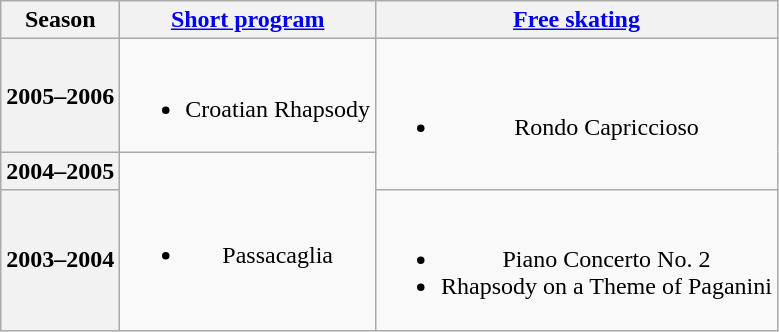<table class=wikitable style=text-align:center>
<tr>
<th>Season</th>
<th><a href='#'>Short program</a></th>
<th><a href='#'>Free skating</a></th>
</tr>
<tr>
<th>2005–2006 <br> </th>
<td><br><ul><li>Croatian Rhapsody<br></li></ul></td>
<td rowspan=2><br><ul><li>Rondo Capriccioso <br></li></ul></td>
</tr>
<tr>
<th>2004–2005 <br> </th>
<td rowspan=2><br><ul><li>Passacaglia <br></li></ul></td>
</tr>
<tr>
<th>2003–2004 <br> </th>
<td><br><ul><li>Piano Concerto No. 2 <br></li><li>Rhapsody on a Theme of Paganini <br></li></ul></td>
</tr>
</table>
